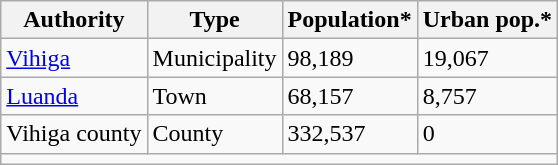<table class="wikitable">
<tr>
<th>Authority</th>
<th>Type</th>
<th>Population*</th>
<th>Urban pop.*</th>
</tr>
<tr>
<td><a href='#'>Vihiga</a></td>
<td>Municipality</td>
<td>98,189</td>
<td>19,067</td>
</tr>
<tr>
<td><a href='#'>Luanda</a></td>
<td>Town</td>
<td>68,157</td>
<td>8,757</td>
</tr>
<tr>
<td>Vihiga county</td>
<td>County</td>
<td>332,537</td>
<td>0</td>
</tr>
<tr>
<td colspan="4"></td>
</tr>
</table>
